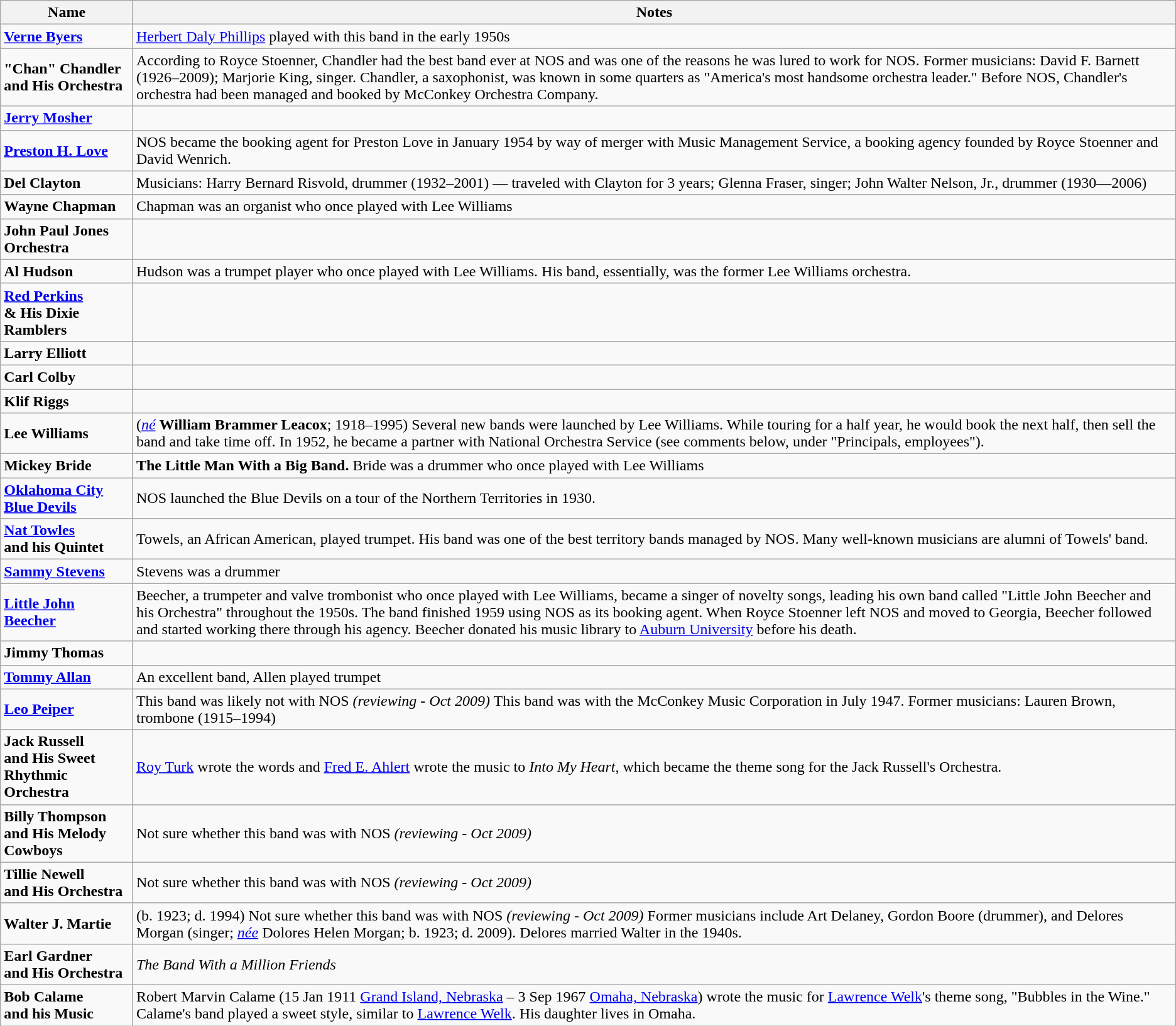<table class="wikitable">
<tr>
<th>Name</th>
<th>Notes</th>
</tr>
<tr>
<td><strong><a href='#'>Verne Byers</a></strong></td>
<td><a href='#'>Herbert Daly Phillips</a> played with this band in the early 1950s</td>
</tr>
<tr>
<td><strong>"Chan" Chandler<br>and His Orchestra</strong></td>
<td>According to Royce Stoenner, Chandler had the best band ever at NOS and was one of the reasons he was lured to work for NOS.  Former musicians: David F. Barnett (1926–2009); Marjorie King, singer.  Chandler, a saxophonist, was known in some quarters as "America's most handsome orchestra leader."  Before NOS, Chandler's orchestra had been managed and booked by McConkey Orchestra Company.</td>
</tr>
<tr>
<td><strong><a href='#'>Jerry Mosher</a></strong></td>
<td></td>
</tr>
<tr>
<td><strong><a href='#'>Preston H. Love</a></strong></td>
<td>NOS became the booking agent for Preston Love in January 1954 by way of merger with Music Management Service, a booking agency founded by Royce Stoenner and David Wenrich.</td>
</tr>
<tr>
<td><strong>Del Clayton</strong></td>
<td>Musicians: Harry Bernard Risvold, drummer (1932–2001) — traveled with Clayton for 3 years; Glenna Fraser, singer; John Walter Nelson, Jr., drummer (1930—2006)</td>
</tr>
<tr>
<td><strong>Wayne Chapman</strong></td>
<td>Chapman was an organist who once played with Lee Williams</td>
</tr>
<tr>
<td><strong>John Paul Jones<br>Orchestra</strong></td>
<td></td>
</tr>
<tr>
<td><strong>Al Hudson</strong></td>
<td>Hudson was a trumpet player who once played with Lee Williams.  His band, essentially, was the former Lee Williams orchestra.</td>
</tr>
<tr>
<td><strong><a href='#'>Red Perkins</a><br>& His Dixie Ramblers</strong></td>
<td></td>
</tr>
<tr>
<td><strong>Larry Elliott</strong></td>
<td></td>
</tr>
<tr>
<td><strong>Carl Colby</strong></td>
<td></td>
</tr>
<tr>
<td><strong>Klif Riggs</strong></td>
<td></td>
</tr>
<tr>
<td><strong>Lee Williams</strong></td>
<td>(<em><a href='#'>né</a></em> <strong>William Brammer Leacox</strong>; 1918–1995) Several new bands were launched by Lee Williams.  While touring for a half year, he would book the next half, then sell the band and take time off.  In 1952, he became a partner with National Orchestra Service (see comments below, under "Principals, employees").</td>
</tr>
<tr>
<td><strong>Mickey Bride</strong></td>
<td><strong>The Little Man With a Big Band.</strong> Bride was a drummer who once played with Lee Williams</td>
</tr>
<tr>
<td><strong><a href='#'>Oklahoma City Blue Devils</a></strong></td>
<td>NOS launched the Blue Devils on a tour of the Northern Territories in 1930.</td>
</tr>
<tr>
<td><strong><a href='#'>Nat Towles</a><br> and his Quintet</strong></td>
<td>Towels, an African American, played trumpet.  His band was one of the best territory bands managed by NOS.  Many well-known musicians are alumni of Towels' band.</td>
</tr>
<tr>
<td><strong><a href='#'>Sammy Stevens</a></strong></td>
<td>Stevens was a drummer</td>
</tr>
<tr>
<td><strong><a href='#'>Little John Beecher</a></strong></td>
<td>Beecher, a trumpeter and valve trombonist who once played with Lee Williams, became a singer of novelty songs, leading his own band called "Little John Beecher and his Orchestra" throughout the 1950s. The band finished 1959 using NOS as its booking agent. When Royce Stoenner left NOS and moved to Georgia, Beecher followed and started working there through his agency. Beecher donated his music library to <a href='#'>Auburn University</a> before his death.</td>
</tr>
<tr>
<td><strong>Jimmy Thomas</strong></td>
<td></td>
</tr>
<tr>
<td><strong><a href='#'>Tommy Allan</a></strong></td>
<td>An excellent band, Allen played trumpet</td>
</tr>
<tr>
<td><strong><a href='#'>Leo Peiper</a></strong></td>
<td>This band was likely not with NOS <em>(reviewing - Oct 2009)</em>  This band was with the McConkey Music Corporation in July 1947.  Former musicians: Lauren Brown, trombone (1915–1994)</td>
</tr>
<tr>
<td><strong>Jack Russell<br>and His Sweet Rhythmic Orchestra</strong></td>
<td><a href='#'>Roy Turk</a> wrote the words and <a href='#'>Fred E. Ahlert</a> wrote the music to <em>Into My Heart,</em> which became the theme song for the Jack Russell's Orchestra.</td>
</tr>
<tr>
<td><strong>Billy Thompson<br>and His Melody Cowboys</strong></td>
<td>Not sure whether this band was with NOS <em>(reviewing - Oct 2009)</em></td>
</tr>
<tr>
<td><strong>Tillie Newell<br>and His Orchestra</strong></td>
<td>Not sure whether this band was with NOS <em>(reviewing - Oct 2009)</em></td>
</tr>
<tr>
<td><strong>Walter J. Martie</strong></td>
<td>(b. 1923; d. 1994) Not sure whether this band was with NOS <em>(reviewing - Oct 2009)</em> Former musicians include Art Delaney, Gordon Boore (drummer), and Delores Morgan (singer; <em><a href='#'>née</a></em> Dolores Helen Morgan; b. 1923; d. 2009).  Delores married Walter in the 1940s.</td>
</tr>
<tr>
<td><strong>Earl Gardner<br> and His Orchestra</strong></td>
<td><em>The Band With a Million Friends</em></td>
</tr>
<tr>
<td><strong>Bob Calame<br>and his Music</strong></td>
<td>Robert Marvin Calame (15 Jan 1911 <a href='#'>Grand Island, Nebraska</a> – 3 Sep 1967 <a href='#'>Omaha, Nebraska</a>) wrote the music for <a href='#'>Lawrence Welk</a>'s theme song, "Bubbles in the Wine."  Calame's band played a sweet style, similar to <a href='#'>Lawrence Welk</a>.  His daughter lives in Omaha.</td>
</tr>
</table>
